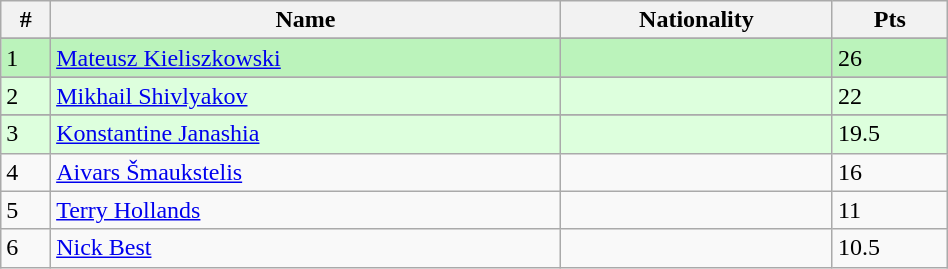<table class="wikitable" style="display: inline-table;width: 50%;">
<tr>
<th>#</th>
<th>Name</th>
<th>Nationality</th>
<th>Pts</th>
</tr>
<tr>
</tr>
<tr bgcolor=bbf3bb>
<td>1</td>
<td><a href='#'>Mateusz Kieliszkowski</a></td>
<td></td>
<td>26</td>
</tr>
<tr>
</tr>
<tr bgcolor=ddffdd>
<td>2</td>
<td><a href='#'>Mikhail Shivlyakov</a></td>
<td></td>
<td>22</td>
</tr>
<tr>
</tr>
<tr bgcolor=ddffdd>
<td>3</td>
<td><a href='#'>Konstantine Janashia</a></td>
<td></td>
<td>19.5</td>
</tr>
<tr>
<td>4</td>
<td><a href='#'>Aivars Šmaukstelis</a></td>
<td></td>
<td>16</td>
</tr>
<tr>
<td>5</td>
<td><a href='#'>Terry Hollands</a></td>
<td></td>
<td>11</td>
</tr>
<tr>
<td>6</td>
<td><a href='#'>Nick Best</a></td>
<td></td>
<td>10.5</td>
</tr>
</table>
